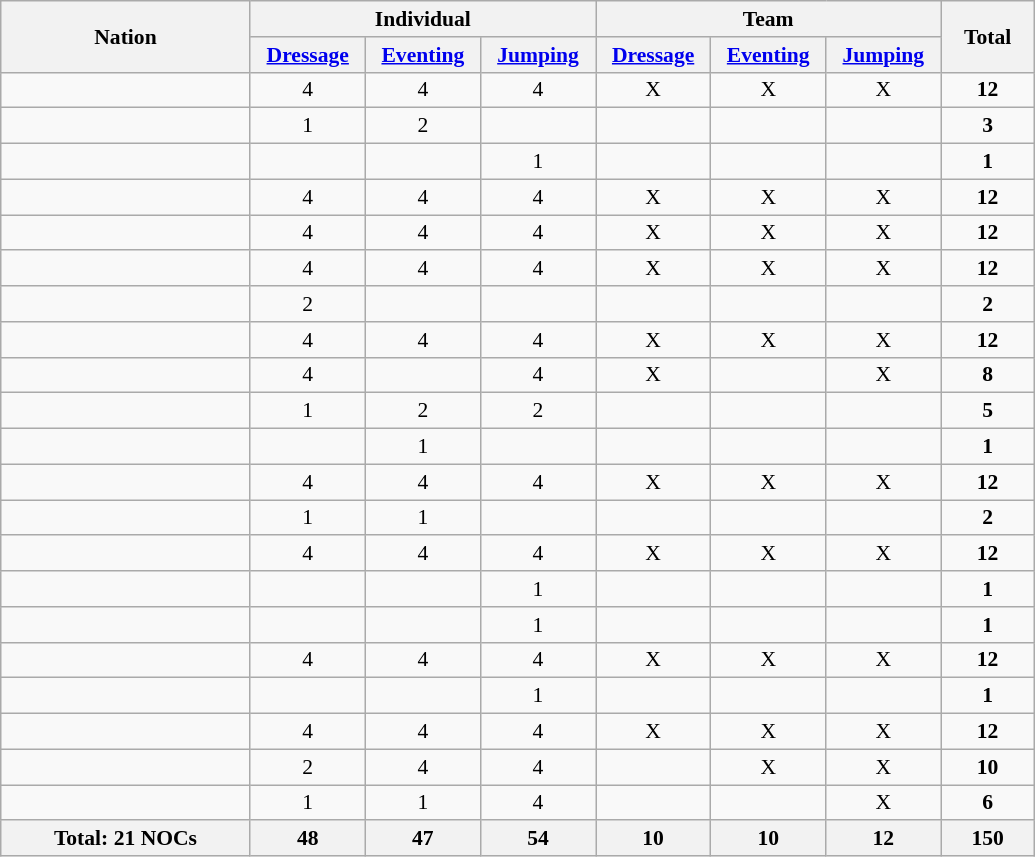<table class="wikitable" width=690 style="text-align:center; font-size:90%">
<tr>
<th rowspan="2" align="left">Nation</th>
<th colspan="3">Individual</th>
<th colspan="3">Team</th>
<th rowspan="2">Total</th>
</tr>
<tr>
<th width=70><a href='#'>Dressage</a></th>
<th width=70><a href='#'>Eventing</a></th>
<th width=70><a href='#'>Jumping</a></th>
<th width=70><a href='#'>Dressage</a></th>
<th width=70><a href='#'>Eventing</a></th>
<th width=70><a href='#'>Jumping</a></th>
</tr>
<tr>
<td align=left></td>
<td>4</td>
<td>4</td>
<td>4</td>
<td>X</td>
<td>X</td>
<td>X</td>
<td><strong>12</strong></td>
</tr>
<tr>
<td align=left></td>
<td>1</td>
<td>2</td>
<td></td>
<td></td>
<td></td>
<td></td>
<td><strong>3</strong></td>
</tr>
<tr>
<td align=left></td>
<td></td>
<td></td>
<td>1</td>
<td></td>
<td></td>
<td></td>
<td><strong>1</strong></td>
</tr>
<tr>
<td align=left></td>
<td>4</td>
<td>4</td>
<td>4</td>
<td>X</td>
<td>X</td>
<td>X</td>
<td><strong>12</strong></td>
</tr>
<tr>
<td align=left></td>
<td>4</td>
<td>4</td>
<td>4</td>
<td>X</td>
<td>X</td>
<td>X</td>
<td><strong>12</strong></td>
</tr>
<tr>
<td align=left></td>
<td>4</td>
<td>4</td>
<td>4</td>
<td>X</td>
<td>X</td>
<td>X</td>
<td><strong>12</strong></td>
</tr>
<tr>
<td align=left></td>
<td>2</td>
<td></td>
<td></td>
<td></td>
<td></td>
<td></td>
<td><strong>2</strong></td>
</tr>
<tr>
<td align=left></td>
<td>4</td>
<td>4</td>
<td>4</td>
<td>X</td>
<td>X</td>
<td>X</td>
<td><strong>12</strong></td>
</tr>
<tr>
<td align=left></td>
<td>4</td>
<td></td>
<td>4</td>
<td>X</td>
<td></td>
<td>X</td>
<td><strong>8</strong></td>
</tr>
<tr>
<td align=left></td>
<td>1</td>
<td>2</td>
<td>2</td>
<td></td>
<td></td>
<td></td>
<td><strong>5</strong></td>
</tr>
<tr>
<td align=left></td>
<td></td>
<td>1</td>
<td></td>
<td></td>
<td></td>
<td></td>
<td><strong>1</strong></td>
</tr>
<tr>
<td align=left></td>
<td>4</td>
<td>4</td>
<td>4</td>
<td>X</td>
<td>X</td>
<td>X</td>
<td><strong>12</strong></td>
</tr>
<tr>
<td align=left></td>
<td>1</td>
<td>1</td>
<td></td>
<td></td>
<td></td>
<td></td>
<td><strong>2</strong></td>
</tr>
<tr>
<td align=left></td>
<td>4</td>
<td>4</td>
<td>4</td>
<td>X</td>
<td>X</td>
<td>X</td>
<td><strong>12</strong></td>
</tr>
<tr>
<td align=left></td>
<td></td>
<td></td>
<td>1</td>
<td></td>
<td></td>
<td></td>
<td><strong>1</strong></td>
</tr>
<tr>
<td align=left></td>
<td></td>
<td></td>
<td>1</td>
<td></td>
<td></td>
<td></td>
<td><strong>1</strong></td>
</tr>
<tr>
<td align=left></td>
<td>4</td>
<td>4</td>
<td>4</td>
<td>X</td>
<td>X</td>
<td>X</td>
<td><strong>12</strong></td>
</tr>
<tr>
<td align=left></td>
<td></td>
<td></td>
<td>1</td>
<td></td>
<td></td>
<td></td>
<td><strong>1</strong></td>
</tr>
<tr>
<td align=left></td>
<td>4</td>
<td>4</td>
<td>4</td>
<td>X</td>
<td>X</td>
<td>X</td>
<td><strong>12</strong></td>
</tr>
<tr>
<td align=left></td>
<td>2</td>
<td>4</td>
<td>4</td>
<td></td>
<td>X</td>
<td>X</td>
<td><strong>10</strong></td>
</tr>
<tr>
<td align=left></td>
<td>1</td>
<td>1</td>
<td>4</td>
<td></td>
<td></td>
<td>X</td>
<td><strong>6</strong></td>
</tr>
<tr>
<th>Total: 21 NOCs</th>
<th>48</th>
<th>47</th>
<th>54</th>
<th>10</th>
<th>10</th>
<th>12</th>
<th>150</th>
</tr>
</table>
